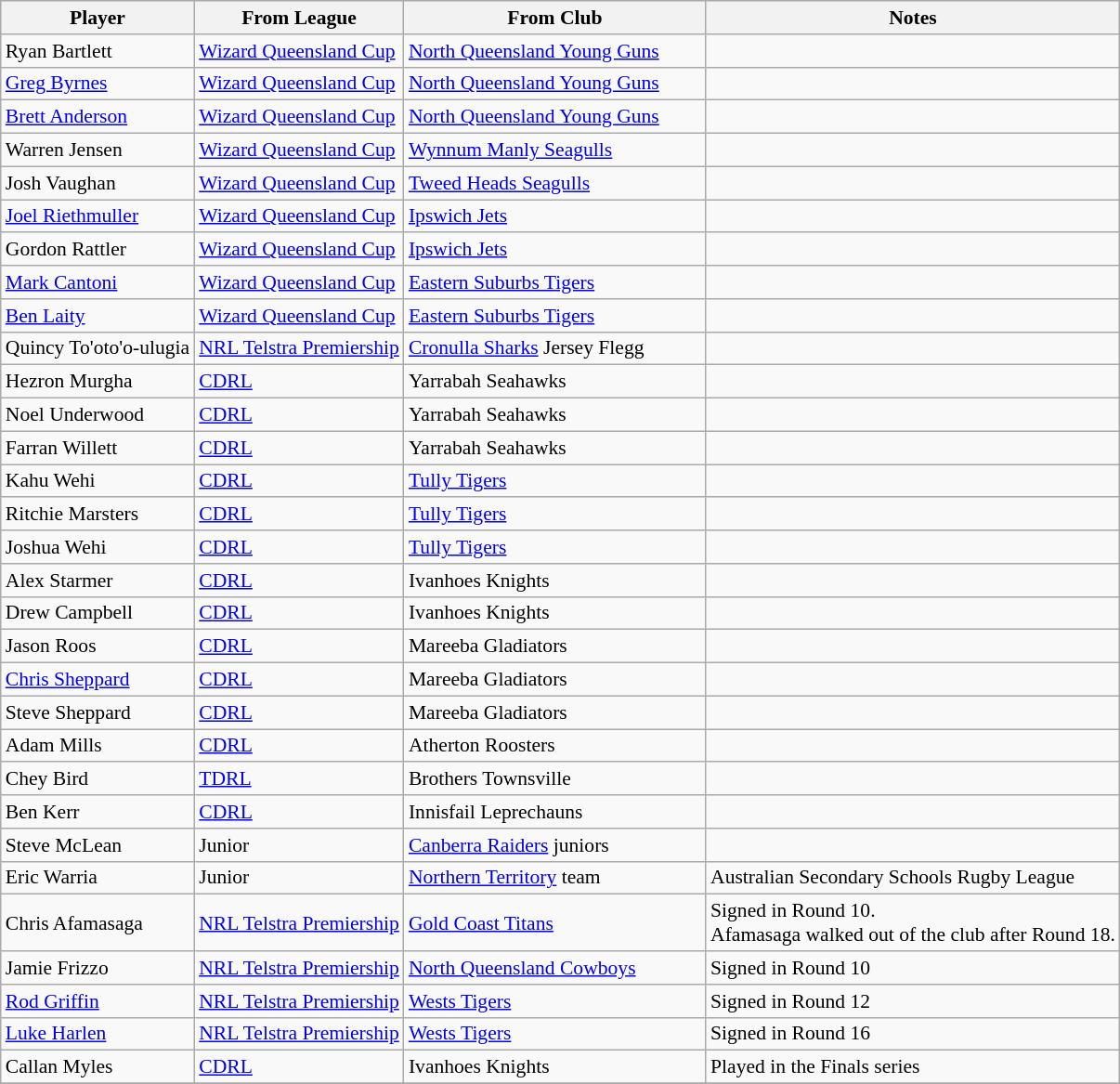<table class="wikitable" style="font-size:90%">
<tr bgcolor="#efefef">
<th width=" ">Player</th>
<th width=" ">From League</th>
<th width="210 ">From Club</th>
<th width=" ">Notes</th>
</tr>
<tr>
<td>Ryan Bartlett</td>
<td><a href='#'>Wizard Queensland Cup</a></td>
<td> <a href='#'>North Queensland Young Guns</a></td>
<td></td>
</tr>
<tr>
<td><a href='#'>Greg Byrnes</a></td>
<td><a href='#'>Wizard Queensland Cup</a></td>
<td> <a href='#'>North Queensland Young Guns</a></td>
<td></td>
</tr>
<tr>
<td><a href='#'>Brett Anderson</a></td>
<td><a href='#'>Wizard Queensland Cup</a></td>
<td> <a href='#'>North Queensland Young Guns</a></td>
<td></td>
</tr>
<tr>
<td>Warren Jensen</td>
<td><a href='#'>Wizard Queensland Cup</a></td>
<td> <a href='#'>Wynnum Manly Seagulls</a></td>
<td></td>
</tr>
<tr>
<td>Josh Vaughan</td>
<td><a href='#'>Wizard Queensland Cup</a></td>
<td> <a href='#'>Tweed Heads Seagulls</a></td>
<td></td>
</tr>
<tr>
<td><a href='#'>Joel Riethmuller</a></td>
<td><a href='#'>Wizard Queensland Cup</a></td>
<td> <a href='#'>Ipswich Jets</a></td>
<td></td>
</tr>
<tr>
<td>Gordon Rattler</td>
<td><a href='#'>Wizard Queensland Cup</a></td>
<td> <a href='#'>Ipswich Jets</a></td>
<td></td>
</tr>
<tr>
<td><a href='#'>Mark Cantoni</a></td>
<td><a href='#'>Wizard Queensland Cup</a></td>
<td> <a href='#'>Eastern Suburbs Tigers</a></td>
<td></td>
</tr>
<tr>
<td><a href='#'>Ben Laity</a></td>
<td><a href='#'>Wizard Queensland Cup</a></td>
<td> <a href='#'>Eastern Suburbs Tigers</a></td>
<td></td>
</tr>
<tr>
<td>Quincy To'oto'o-ulugia</td>
<td><a href='#'>NRL Telstra Premiership</a></td>
<td> <a href='#'>Cronulla Sharks</a> Jersey Flegg</td>
<td></td>
</tr>
<tr>
<td>Hezron Murgha</td>
<td><a href='#'>CDRL</a></td>
<td> Yarrabah Seahawks</td>
<td></td>
</tr>
<tr>
<td>Noel Underwood</td>
<td><a href='#'>CDRL</a></td>
<td> Yarrabah Seahawks</td>
<td></td>
</tr>
<tr>
<td>Farran Willett</td>
<td><a href='#'>CDRL</a></td>
<td> Yarrabah Seahawks</td>
<td></td>
</tr>
<tr>
<td>Kahu Wehi</td>
<td><a href='#'>CDRL</a></td>
<td> <a href='#'>Tully Tigers</a></td>
<td></td>
</tr>
<tr>
<td>Ritchie Marsters</td>
<td><a href='#'>CDRL</a></td>
<td> <a href='#'>Tully Tigers</a></td>
<td></td>
</tr>
<tr>
<td>Joshua Wehi</td>
<td><a href='#'>CDRL</a></td>
<td> <a href='#'>Tully Tigers</a></td>
<td></td>
</tr>
<tr>
<td>Alex Starmer</td>
<td><a href='#'>CDRL</a></td>
<td> Ivanhoes Knights</td>
<td></td>
</tr>
<tr>
<td>Drew Campbell</td>
<td><a href='#'>CDRL</a></td>
<td> Ivanhoes Knights</td>
<td></td>
</tr>
<tr>
<td>Jason Roos</td>
<td><a href='#'>CDRL</a></td>
<td> Mareeba Gladiators</td>
<td></td>
</tr>
<tr>
<td><a href='#'>Chris Sheppard</a></td>
<td><a href='#'>CDRL</a></td>
<td> Mareeba Gladiators</td>
<td></td>
</tr>
<tr>
<td>Steve Sheppard</td>
<td><a href='#'>CDRL</a></td>
<td> Mareeba Gladiators</td>
<td></td>
</tr>
<tr>
<td>Adam Mills</td>
<td><a href='#'>CDRL</a></td>
<td> Atherton Roosters</td>
<td></td>
</tr>
<tr>
<td>Chey Bird</td>
<td><a href='#'>TDRL</a></td>
<td> Brothers Townsville</td>
<td></td>
</tr>
<tr>
<td>Ben Kerr</td>
<td><a href='#'>CDRL</a></td>
<td> Innisfail Leprechauns</td>
<td></td>
</tr>
<tr>
<td>Steve McLean</td>
<td>Junior</td>
<td> <a href='#'>Canberra Raiders</a> juniors</td>
<td></td>
</tr>
<tr>
<td>Eric Warria</td>
<td>Junior</td>
<td><a href='#'>Northern Territory</a> team</td>
<td>Australian Secondary Schools Rugby League</td>
</tr>
<tr>
<td>Chris Afamasaga</td>
<td><a href='#'>NRL Telstra Premiership</a></td>
<td> <a href='#'>Gold Coast Titans</a></td>
<td>Signed in Round 10.<br>Afamasaga walked out of the club after Round 18.</td>
</tr>
<tr>
<td>Jamie Frizzo</td>
<td><a href='#'>NRL Telstra Premiership</a></td>
<td> <a href='#'>North Queensland Cowboys</a></td>
<td>Signed in Round 10</td>
</tr>
<tr>
<td><a href='#'>Rod Griffin</a></td>
<td><a href='#'>NRL Telstra Premiership</a></td>
<td> <a href='#'>Wests Tigers</a></td>
<td>Signed in Round 12</td>
</tr>
<tr>
<td><a href='#'>Luke Harlen</a></td>
<td><a href='#'>NRL Telstra Premiership</a></td>
<td> <a href='#'>Wests Tigers</a></td>
<td>Signed in Round 16</td>
</tr>
<tr>
<td>Callan Myles</td>
<td><a href='#'>CDRL</a></td>
<td> Ivanhoes Knights</td>
<td>Played in the Finals series</td>
</tr>
<tr>
</tr>
</table>
